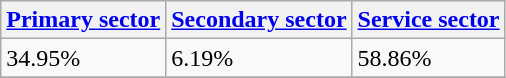<table class="wikitable" border="1">
<tr>
<th><a href='#'>Primary sector</a></th>
<th><a href='#'>Secondary sector</a></th>
<th><a href='#'>Service sector</a></th>
</tr>
<tr>
<td>34.95%</td>
<td>6.19%</td>
<td>58.86%</td>
</tr>
<tr>
</tr>
</table>
